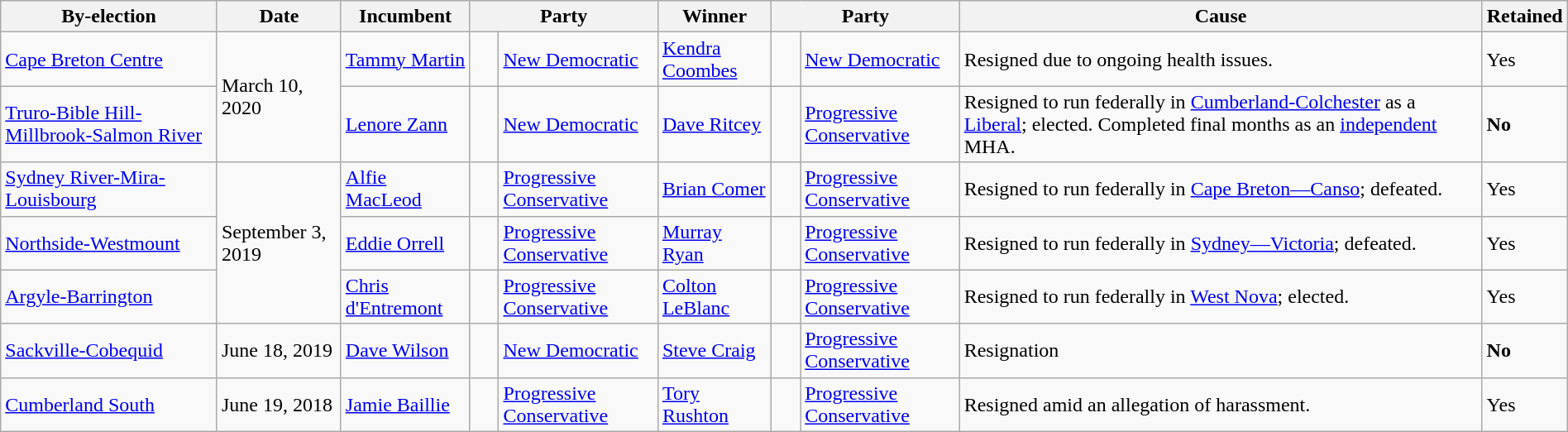<table class="wikitable" style="width:100%">
<tr>
<th>By-election</th>
<th>Date</th>
<th>Incumbent</th>
<th colspan="2">Party</th>
<th>Winner</th>
<th colspan="2">Party</th>
<th>Cause</th>
<th>Retained</th>
</tr>
<tr>
<td><a href='#'>Cape Breton Centre</a></td>
<td rowspan="2">March 10, 2020</td>
<td><a href='#'>Tammy Martin</a></td>
<td>    </td>
<td><a href='#'>New Democratic</a></td>
<td><a href='#'>Kendra Coombes</a></td>
<td>    </td>
<td><a href='#'>New Democratic</a></td>
<td>Resigned due to ongoing health issues.</td>
<td>Yes</td>
</tr>
<tr>
<td><a href='#'>Truro-Bible Hill-Millbrook-Salmon River</a></td>
<td><a href='#'>Lenore Zann</a></td>
<td>    </td>
<td><a href='#'>New Democratic</a></td>
<td><a href='#'>Dave Ritcey</a></td>
<td>    </td>
<td><a href='#'>Progressive Conservative</a></td>
<td>Resigned to run federally in <a href='#'>Cumberland-Colchester</a> as a <a href='#'>Liberal</a>; elected. Completed final months as an <a href='#'>independent</a> MHA.</td>
<td><strong>No</strong></td>
</tr>
<tr>
<td><a href='#'>Sydney River-Mira-Louisbourg</a></td>
<td rowspan="3">September 3, 2019</td>
<td><a href='#'>Alfie MacLeod</a></td>
<td>    </td>
<td><a href='#'>Progressive Conservative</a></td>
<td><a href='#'>Brian Comer</a></td>
<td>    </td>
<td><a href='#'>Progressive Conservative</a></td>
<td>Resigned to run federally in <a href='#'>Cape Breton—Canso</a>; defeated.</td>
<td>Yes</td>
</tr>
<tr>
<td><a href='#'>Northside-Westmount</a></td>
<td><a href='#'>Eddie Orrell</a></td>
<td>    </td>
<td><a href='#'>Progressive Conservative</a></td>
<td><a href='#'>Murray Ryan</a></td>
<td>    </td>
<td><a href='#'>Progressive Conservative</a></td>
<td>Resigned to run federally in <a href='#'>Sydney—Victoria</a>; defeated.</td>
<td>Yes</td>
</tr>
<tr>
<td><a href='#'>Argyle-Barrington</a></td>
<td><a href='#'>Chris d'Entremont</a></td>
<td>    </td>
<td><a href='#'>Progressive Conservative</a></td>
<td><a href='#'>Colton LeBlanc</a></td>
<td>    </td>
<td><a href='#'>Progressive Conservative</a></td>
<td>Resigned to run federally in <a href='#'>West Nova</a>; elected.</td>
<td>Yes</td>
</tr>
<tr>
<td><a href='#'>Sackville-Cobequid</a></td>
<td>June 18, 2019</td>
<td><a href='#'>Dave Wilson</a></td>
<td>    </td>
<td><a href='#'>New Democratic</a></td>
<td><a href='#'>Steve Craig</a></td>
<td>    </td>
<td><a href='#'>Progressive Conservative</a></td>
<td>Resignation</td>
<td><strong>No</strong></td>
</tr>
<tr>
<td><a href='#'>Cumberland South</a></td>
<td>June 19, 2018</td>
<td><a href='#'>Jamie Baillie</a></td>
<td>    </td>
<td><a href='#'>Progressive Conservative</a></td>
<td><a href='#'>Tory Rushton</a></td>
<td>    </td>
<td><a href='#'>Progressive Conservative</a></td>
<td>Resigned amid an allegation of harassment.</td>
<td>Yes</td>
</tr>
</table>
